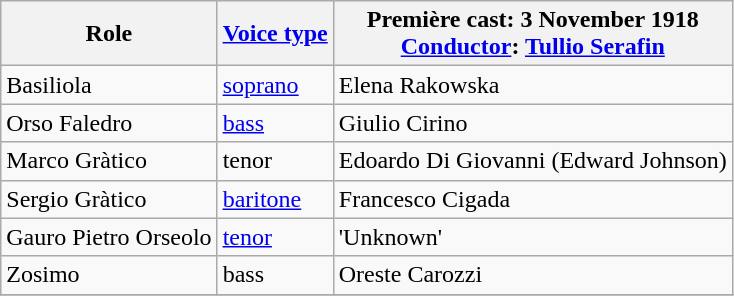<table class="wikitable">
<tr>
<th>Role</th>
<th><a href='#'>Voice type</a></th>
<th>Première cast: 3 November 1918<br><a href='#'>Conductor</a>: <a href='#'>Tullio Serafin</a></th>
</tr>
<tr>
<td>Basiliola</td>
<td><a href='#'>soprano</a></td>
<td>Elena Rakowska</td>
</tr>
<tr>
<td>Orso Faledro</td>
<td><a href='#'>bass</a></td>
<td>Giulio Cirino</td>
</tr>
<tr>
<td>Marco Gràtico</td>
<td>tenor</td>
<td>Edoardo Di Giovanni (Edward Johnson)</td>
</tr>
<tr>
<td>Sergio Gràtico</td>
<td><a href='#'>baritone</a></td>
<td>Francesco Cigada</td>
</tr>
<tr>
<td>Gauro Pietro Orseolo</td>
<td><a href='#'>tenor</a></td>
<td>'Unknown'</td>
</tr>
<tr>
<td>Zosimo</td>
<td>bass</td>
<td>Oreste Carozzi</td>
</tr>
<tr>
</tr>
</table>
